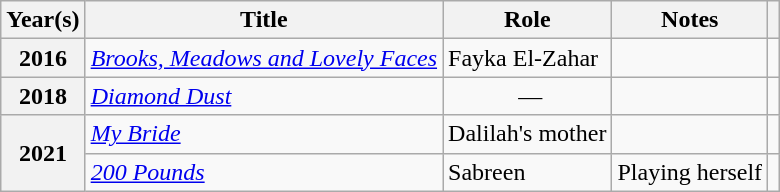<table class="wikitable plainrowheaders sortable"  style=font-size:100%>
<tr>
<th scope="col">Year(s)</th>
<th scope="col">Title</th>
<th scope="col" class="unsortable">Role</th>
<th scope="col" class="unsortable">Notes</th>
<th scope="col" class="unsortable"></th>
</tr>
<tr>
<th scope="row">2016</th>
<td><em><a href='#'>Brooks, Meadows and Lovely Faces</a></em></td>
<td>Fayka El-Zahar</td>
<td></td>
<td style="text-align:center;"></td>
</tr>
<tr>
<th scope="row">2018</th>
<td><em><a href='#'>Diamond Dust</a></em></td>
<td align="center"> —</td>
<td></td>
<td style="text-align:center;"></td>
</tr>
<tr>
<th scope="row"  rowspan="2">2021</th>
<td><em><a href='#'>My Bride</a></em></td>
<td>Dalilah's mother</td>
<td></td>
<td style="text-align:center;"></td>
</tr>
<tr>
<td><em><a href='#'>200 Pounds</a></em></td>
<td>Sabreen</td>
<td>Playing herself</td>
<td style="text-align:center;"></td>
</tr>
</table>
